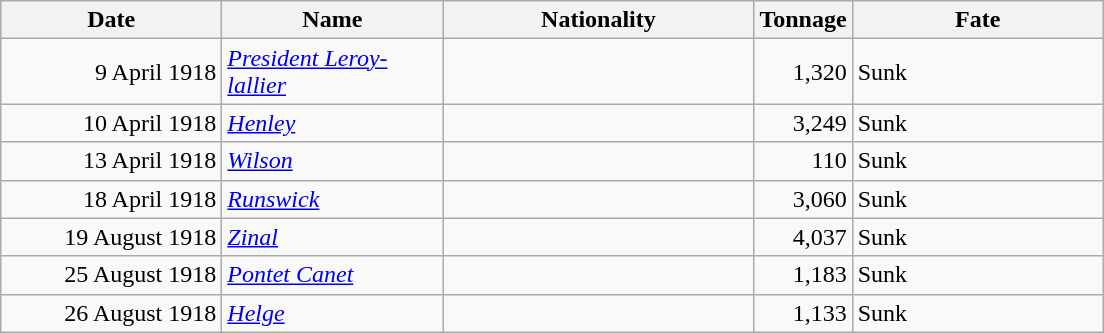<table class="wikitable sortable">
<tr>
<th width="140px">Date</th>
<th width="140px">Name</th>
<th width="200px">Nationality</th>
<th width="25px">Tonnage</th>
<th width="160px">Fate</th>
</tr>
<tr>
<td align="right">9 April 1918</td>
<td align="left"><a href='#'><em>President Leroy-lallier</em></a></td>
<td align="left"></td>
<td align="right">1,320</td>
<td align="left">Sunk</td>
</tr>
<tr>
<td align="right">10 April 1918</td>
<td align="left"><a href='#'><em>Henley</em></a></td>
<td align="left"></td>
<td align="right">3,249</td>
<td align="left">Sunk</td>
</tr>
<tr>
<td align="right">13 April 1918</td>
<td align="left"><a href='#'><em>Wilson</em></a></td>
<td align="left"></td>
<td align="right">110</td>
<td align="left">Sunk</td>
</tr>
<tr>
<td align="right">18 April 1918</td>
<td align="left"><a href='#'><em>Runswick</em></a></td>
<td align="left"></td>
<td align="right">3,060</td>
<td align="left">Sunk</td>
</tr>
<tr>
<td align="right">19 August 1918</td>
<td align="left"><a href='#'><em>Zinal</em></a></td>
<td align="left"></td>
<td align="right">4,037</td>
<td align="left">Sunk</td>
</tr>
<tr>
<td align="right">25 August 1918</td>
<td align="left"><a href='#'><em>Pontet Canet</em></a></td>
<td align="left"></td>
<td align="right">1,183</td>
<td align="left">Sunk</td>
</tr>
<tr>
<td align="right">26 August 1918</td>
<td align="left"><a href='#'><em>Helge</em></a></td>
<td align="left"></td>
<td align="right">1,133</td>
<td align="left">Sunk</td>
</tr>
</table>
